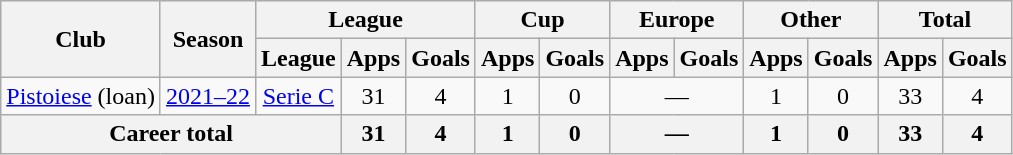<table class="wikitable" style="text-align: center;">
<tr>
<th rowspan="2">Club</th>
<th rowspan="2">Season</th>
<th colspan="3">League</th>
<th colspan="2">Cup</th>
<th colspan="2">Europe</th>
<th colspan="2">Other</th>
<th colspan="2">Total</th>
</tr>
<tr>
<th>League</th>
<th>Apps</th>
<th>Goals</th>
<th>Apps</th>
<th>Goals</th>
<th>Apps</th>
<th>Goals</th>
<th>Apps</th>
<th>Goals</th>
<th>Apps</th>
<th>Goals</th>
</tr>
<tr>
<td><a href='#'>Pistoiese</a> (loan)</td>
<td><a href='#'>2021–22</a></td>
<td><a href='#'>Serie C</a></td>
<td>31</td>
<td>4</td>
<td>1</td>
<td>0</td>
<td colspan="2">—</td>
<td>1</td>
<td>0</td>
<td>33</td>
<td>4</td>
</tr>
<tr>
<th colspan="3">Career total</th>
<th>31</th>
<th>4</th>
<th>1</th>
<th>0</th>
<th colspan="2">—</th>
<th>1</th>
<th>0</th>
<th>33</th>
<th>4</th>
</tr>
</table>
